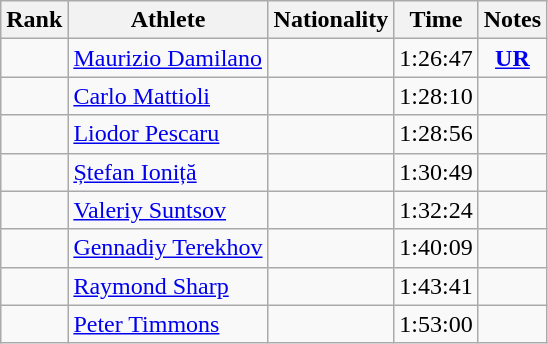<table class="wikitable sortable" style="text-align:center">
<tr>
<th>Rank</th>
<th>Athlete</th>
<th>Nationality</th>
<th>Time</th>
<th>Notes</th>
</tr>
<tr>
<td></td>
<td align=left><a href='#'>Maurizio Damilano</a></td>
<td align=left></td>
<td>1:26:47</td>
<td><strong><a href='#'>UR</a></strong></td>
</tr>
<tr>
<td></td>
<td align=left><a href='#'>Carlo Mattioli</a></td>
<td align=left></td>
<td>1:28:10</td>
<td></td>
</tr>
<tr>
<td></td>
<td align=left><a href='#'>Liodor Pescaru</a></td>
<td align=left></td>
<td>1:28:56</td>
<td></td>
</tr>
<tr>
<td></td>
<td align=left><a href='#'>Ștefan Ioniță</a></td>
<td align=left></td>
<td>1:30:49</td>
<td></td>
</tr>
<tr>
<td></td>
<td align=left><a href='#'>Valeriy Suntsov</a></td>
<td align=left></td>
<td>1:32:24</td>
<td></td>
</tr>
<tr>
<td></td>
<td align=left><a href='#'>Gennadiy Terekhov</a></td>
<td align=left></td>
<td>1:40:09</td>
<td></td>
</tr>
<tr>
<td></td>
<td align=left><a href='#'>Raymond Sharp</a></td>
<td align=left></td>
<td>1:43:41</td>
<td></td>
</tr>
<tr>
<td></td>
<td align=left><a href='#'>Peter Timmons</a></td>
<td align=left></td>
<td>1:53:00</td>
<td></td>
</tr>
</table>
